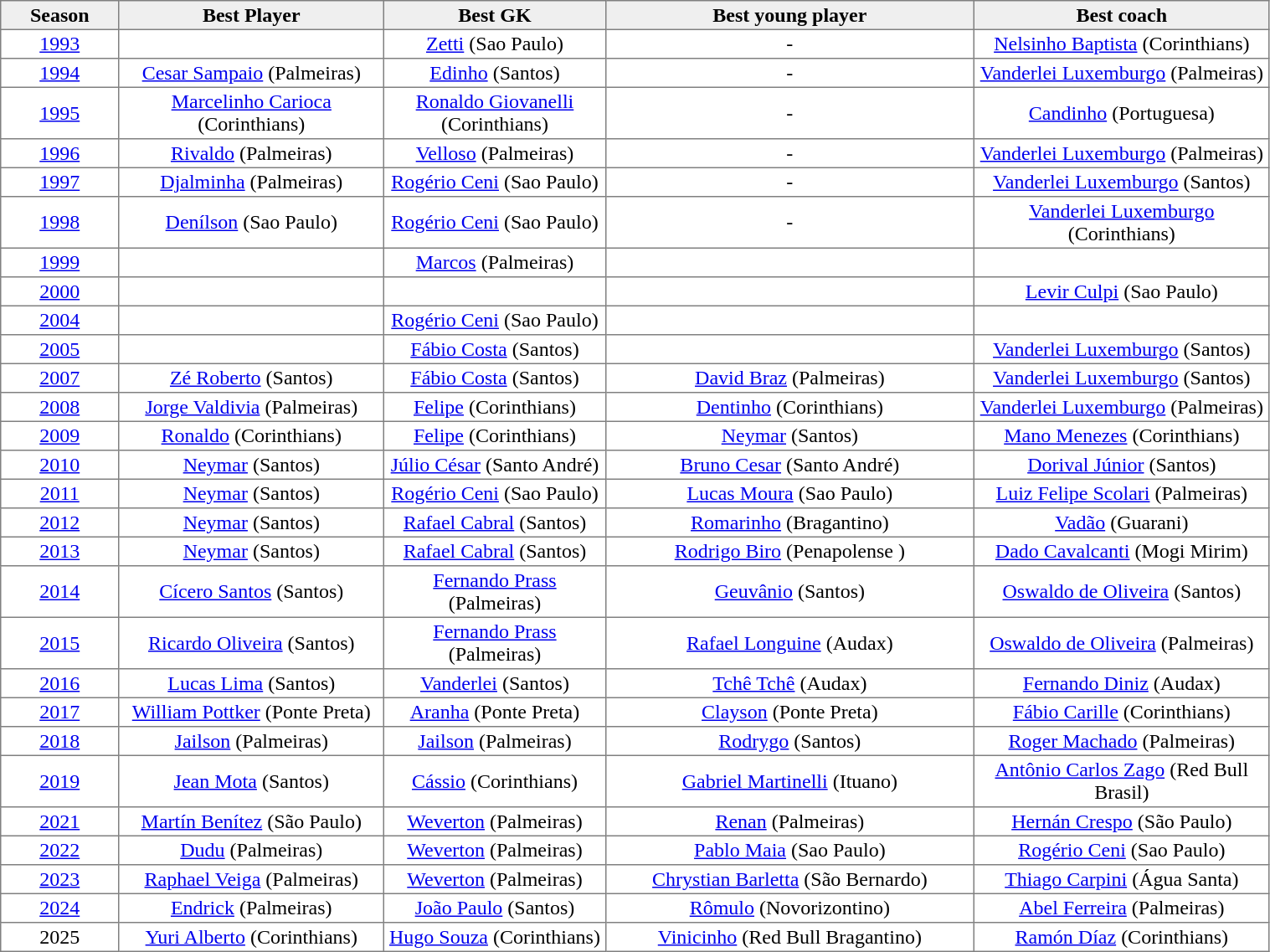<table class="toccolours" border="1" cellpadding="2" style="border-collapse:collapse; text-align:center; width:80%; margin:2px; auto;">
<tr style="background: #efefef;">
<th style="width:8%;">Season</th>
<th style="width:18%;">Best Player</th>
<th style="width:15%;">Best GK</th>
<th style="width:25%;">Best young player</th>
<th style="width:20%;">Best coach</th>
</tr>
<tr>
<td><a href='#'>1993</a></td>
<td></td>
<td><a href='#'>Zetti</a> (Sao Paulo)</td>
<td>-</td>
<td><a href='#'>Nelsinho Baptista</a> (Corinthians)</td>
</tr>
<tr>
<td><a href='#'>1994</a></td>
<td><a href='#'>Cesar Sampaio</a> (Palmeiras)</td>
<td><a href='#'>Edinho</a> (Santos)</td>
<td>-</td>
<td><a href='#'>Vanderlei Luxemburgo</a> (Palmeiras)</td>
</tr>
<tr>
<td><a href='#'>1995</a></td>
<td><a href='#'>Marcelinho Carioca</a> (Corinthians)</td>
<td><a href='#'>Ronaldo Giovanelli</a> (Corinthians)</td>
<td>-</td>
<td><a href='#'>Candinho</a> (Portuguesa)</td>
</tr>
<tr>
<td><a href='#'>1996</a></td>
<td><a href='#'>Rivaldo</a> (Palmeiras)</td>
<td><a href='#'>Velloso</a> (Palmeiras)</td>
<td>-</td>
<td><a href='#'>Vanderlei Luxemburgo</a> (Palmeiras)</td>
</tr>
<tr>
<td><a href='#'>1997</a></td>
<td><a href='#'>Djalminha</a> (Palmeiras)</td>
<td><a href='#'>Rogério Ceni</a> (Sao Paulo)</td>
<td>-</td>
<td><a href='#'>Vanderlei Luxemburgo</a> (Santos)</td>
</tr>
<tr>
<td><a href='#'>1998</a></td>
<td><a href='#'>Denílson</a> (Sao Paulo)</td>
<td><a href='#'>Rogério Ceni</a> (Sao Paulo)</td>
<td>-</td>
<td><a href='#'>Vanderlei Luxemburgo</a> (Corinthians)</td>
</tr>
<tr>
<td><a href='#'>1999</a></td>
<td></td>
<td><a href='#'>Marcos</a> (Palmeiras)</td>
<td></td>
<td></td>
</tr>
<tr>
<td><a href='#'>2000</a></td>
<td></td>
<td></td>
<td></td>
<td><a href='#'>Levir Culpi</a> (Sao Paulo)</td>
</tr>
<tr>
<td><a href='#'>2004</a></td>
<td></td>
<td><a href='#'>Rogério Ceni</a> (Sao Paulo)</td>
<td></td>
</tr>
<tr>
<td><a href='#'>2005</a></td>
<td></td>
<td><a href='#'>Fábio Costa</a> (Santos)</td>
<td></td>
<td><a href='#'>Vanderlei Luxemburgo</a> (Santos)</td>
</tr>
<tr>
<td><a href='#'>2007</a></td>
<td><a href='#'>Zé Roberto</a> (Santos)</td>
<td><a href='#'>Fábio Costa</a> (Santos)</td>
<td><a href='#'>David Braz</a> (Palmeiras)</td>
<td><a href='#'>Vanderlei Luxemburgo</a> (Santos)</td>
</tr>
<tr>
<td><a href='#'>2008</a></td>
<td><a href='#'>Jorge Valdivia</a> (Palmeiras)</td>
<td><a href='#'>Felipe</a> (Corinthians)</td>
<td><a href='#'>Dentinho</a> (Corinthians)</td>
<td><a href='#'>Vanderlei Luxemburgo</a> (Palmeiras)</td>
</tr>
<tr>
<td><a href='#'>2009</a></td>
<td><a href='#'>Ronaldo</a> (Corinthians)</td>
<td><a href='#'>Felipe</a> (Corinthians)</td>
<td><a href='#'>Neymar</a> (Santos)</td>
<td><a href='#'>Mano Menezes</a> (Corinthians)</td>
</tr>
<tr>
<td><a href='#'>2010</a></td>
<td><a href='#'>Neymar</a> (Santos)</td>
<td><a href='#'>Júlio César</a> (Santo André)</td>
<td><a href='#'>Bruno Cesar</a> (Santo André)</td>
<td><a href='#'>Dorival Júnior</a> (Santos)</td>
</tr>
<tr>
<td><a href='#'>2011</a></td>
<td><a href='#'>Neymar</a> (Santos)</td>
<td><a href='#'>Rogério Ceni</a> (Sao Paulo)</td>
<td><a href='#'>Lucas Moura</a> (Sao Paulo)</td>
<td><a href='#'>Luiz Felipe Scolari</a> (Palmeiras)</td>
</tr>
<tr>
<td><a href='#'>2012</a></td>
<td><a href='#'>Neymar</a> (Santos)</td>
<td><a href='#'>Rafael Cabral</a> (Santos)</td>
<td><a href='#'>Romarinho</a> (Bragantino)</td>
<td><a href='#'>Vadão</a> (Guarani)</td>
</tr>
<tr>
<td><a href='#'>2013</a></td>
<td><a href='#'>Neymar</a> (Santos)</td>
<td><a href='#'>Rafael Cabral</a> (Santos)</td>
<td><a href='#'>Rodrigo Biro</a> (Penapolense )</td>
<td><a href='#'>Dado Cavalcanti</a> (Mogi Mirim)</td>
</tr>
<tr>
<td><a href='#'>2014</a></td>
<td><a href='#'>Cícero Santos</a> (Santos)</td>
<td><a href='#'>Fernando Prass</a> (Palmeiras)</td>
<td><a href='#'>Geuvânio</a> (Santos)</td>
<td><a href='#'>Oswaldo de Oliveira</a> (Santos)</td>
</tr>
<tr>
<td><a href='#'>2015</a></td>
<td><a href='#'>Ricardo Oliveira</a> (Santos)</td>
<td><a href='#'>Fernando Prass</a> (Palmeiras)</td>
<td><a href='#'>Rafael Longuine</a> (Audax)</td>
<td><a href='#'>Oswaldo de Oliveira</a> (Palmeiras)</td>
</tr>
<tr>
<td><a href='#'>2016</a></td>
<td><a href='#'>Lucas Lima</a> (Santos)</td>
<td><a href='#'>Vanderlei</a> (Santos)</td>
<td><a href='#'>Tchê Tchê</a> (Audax)</td>
<td><a href='#'>Fernando Diniz</a> (Audax)</td>
</tr>
<tr>
<td><a href='#'>2017</a></td>
<td><a href='#'>William Pottker</a> (Ponte Preta)</td>
<td><a href='#'>Aranha</a> (Ponte Preta)</td>
<td><a href='#'>Clayson</a> (Ponte Preta)</td>
<td><a href='#'>Fábio Carille</a>  (Corinthians)</td>
</tr>
<tr>
<td><a href='#'>2018</a></td>
<td><a href='#'>Jailson</a> (Palmeiras)</td>
<td><a href='#'>Jailson</a> (Palmeiras)</td>
<td><a href='#'>Rodrygo</a> (Santos)</td>
<td><a href='#'>Roger Machado</a>  (Palmeiras)</td>
</tr>
<tr>
<td><a href='#'>2019</a></td>
<td><a href='#'>Jean Mota</a> (Santos)</td>
<td><a href='#'>Cássio</a> (Corinthians)</td>
<td><a href='#'>Gabriel Martinelli</a> (Ituano)</td>
<td><a href='#'>Antônio Carlos Zago</a>  (Red Bull Brasil)</td>
</tr>
<tr>
<td><a href='#'>2021</a></td>
<td><a href='#'>Martín Benítez</a> (São Paulo)</td>
<td><a href='#'>Weverton</a> (Palmeiras)</td>
<td><a href='#'>Renan</a> (Palmeiras)</td>
<td><a href='#'>Hernán Crespo</a>  (São Paulo)</td>
</tr>
<tr>
<td><a href='#'>2022</a></td>
<td><a href='#'>Dudu</a> (Palmeiras)</td>
<td><a href='#'>Weverton</a> (Palmeiras)</td>
<td><a href='#'>Pablo Maia</a> (Sao Paulo)</td>
<td><a href='#'>Rogério Ceni</a> (Sao Paulo)</td>
</tr>
<tr>
<td><a href='#'>2023</a></td>
<td><a href='#'>Raphael Veiga</a> (Palmeiras)</td>
<td><a href='#'>Weverton</a> (Palmeiras)</td>
<td><a href='#'>Chrystian Barletta</a>  (São Bernardo)</td>
<td><a href='#'>Thiago Carpini</a> (Água Santa)</td>
</tr>
<tr>
<td><a href='#'>2024</a></td>
<td><a href='#'>Endrick</a> (Palmeiras)</td>
<td><a href='#'>João Paulo</a> (Santos)</td>
<td><a href='#'>Rômulo</a> (Novorizontino)</td>
<td><a href='#'>Abel Ferreira</a> (Palmeiras)</td>
</tr>
<tr>
<td>2025</td>
<td><a href='#'>Yuri Alberto</a> (Corinthians)</td>
<td><a href='#'>Hugo Souza</a> (Corinthians)</td>
<td><a href='#'>Vinicinho</a> (Red Bull Bragantino)</td>
<td><a href='#'>Ramón Díaz</a> (Corinthians)</td>
</tr>
</table>
